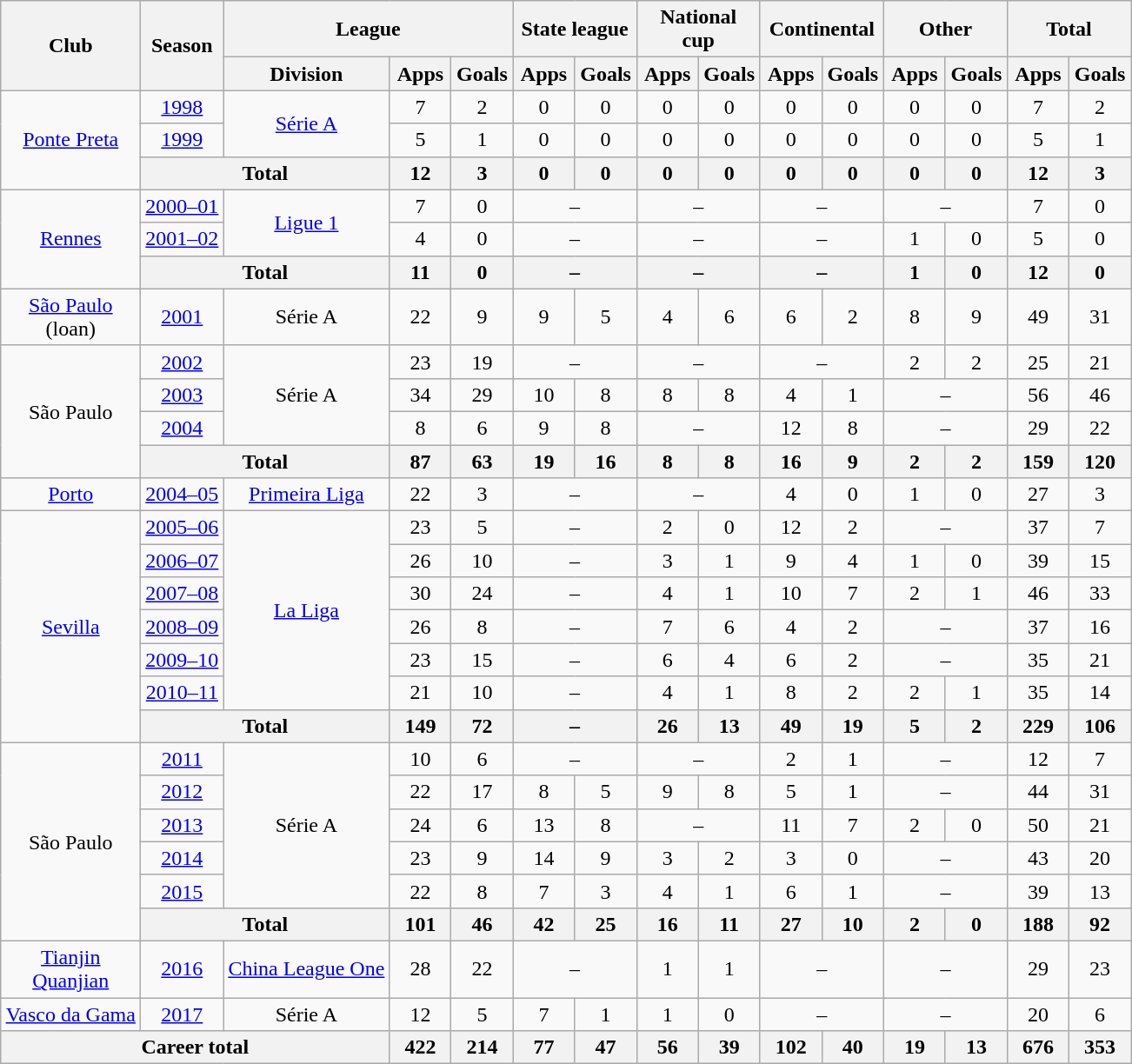<table class="wikitable" style="text-align: center">
<tr>
<th rowspan="2" width="100">Club</th>
<th rowspan="2">Season</th>
<th colspan="3" width="100">League</th>
<th colspan="2">State league</th>
<th colspan="2">National cup</th>
<th colspan="2">Continental</th>
<th colspan="2">Other</th>
<th colspan="2">Total</th>
</tr>
<tr>
<th>Division</th>
<th width="40">Apps</th>
<th width="40">Goals</th>
<th width="40">Apps</th>
<th width="40">Goals</th>
<th width="40">Apps</th>
<th width="40">Goals</th>
<th width="40">Apps</th>
<th width="40">Goals</th>
<th width="40">Apps</th>
<th width="40">Goals</th>
<th width="40">Apps</th>
<th width="40">Goals</th>
</tr>
<tr>
<td rowspan="3"><a href='#'>Ponte Preta</a></td>
<td><a href='#'>1998</a></td>
<td rowspan="2"><a href='#'>Série A</a></td>
<td>7</td>
<td>2</td>
<td>0</td>
<td>0</td>
<td>0</td>
<td>0</td>
<td>0</td>
<td>0</td>
<td>0</td>
<td>0</td>
<td>7</td>
<td>2</td>
</tr>
<tr>
<td><a href='#'>1999</a></td>
<td>5</td>
<td>1</td>
<td>0</td>
<td>0</td>
<td>0</td>
<td>0</td>
<td>0</td>
<td>0</td>
<td>0</td>
<td>0</td>
<td>5</td>
<td>1</td>
</tr>
<tr>
<th colspan="2">Total</th>
<th>12</th>
<th>3</th>
<th>0</th>
<th>0</th>
<th>0</th>
<th>0</th>
<th>0</th>
<th>0</th>
<th>0</th>
<th>0</th>
<th>12</th>
<th>3</th>
</tr>
<tr>
<td rowspan="3"><a href='#'>Rennes</a></td>
<td><a href='#'>2000–01</a></td>
<td rowspan="2"><a href='#'>Ligue 1</a></td>
<td>7</td>
<td>0</td>
<td colspan="2">–</td>
<td colspan="2">–</td>
<td colspan="2">–</td>
<td colspan="2">–</td>
<td>7</td>
<td>0</td>
</tr>
<tr>
<td><a href='#'>2001–02</a></td>
<td>4</td>
<td>0</td>
<td colspan="2">–</td>
<td colspan="2">–</td>
<td colspan="2">–</td>
<td>1</td>
<td>0</td>
<td>5</td>
<td>0</td>
</tr>
<tr>
<th colspan="2">Total</th>
<th>11</th>
<th>0</th>
<th colspan="2">–</th>
<th colspan="2">–</th>
<th colspan="2">–</th>
<th>1</th>
<th>0</th>
<th>12</th>
<th>0</th>
</tr>
<tr>
<td><a href='#'>São Paulo</a> (loan)</td>
<td><a href='#'>2001</a></td>
<td>Série A</td>
<td>22</td>
<td>9</td>
<td>9</td>
<td>5</td>
<td>4</td>
<td>6</td>
<td>6</td>
<td>2</td>
<td>8</td>
<td>9</td>
<td>49</td>
<td>31</td>
</tr>
<tr>
<td rowspan="4">São Paulo</td>
<td><a href='#'>2002</a></td>
<td rowspan="3">Série A</td>
<td>23</td>
<td>19</td>
<td colspan="2">–</td>
<td colspan="2">–</td>
<td colspan="2">–</td>
<td>2</td>
<td>2</td>
<td>25</td>
<td>21</td>
</tr>
<tr>
<td><a href='#'>2003</a></td>
<td>34</td>
<td>29</td>
<td>10</td>
<td>8</td>
<td>8</td>
<td>8</td>
<td>4</td>
<td>1</td>
<td colspan="2">–</td>
<td>56</td>
<td>46</td>
</tr>
<tr>
<td><a href='#'>2004</a></td>
<td>8</td>
<td>6</td>
<td>9</td>
<td>8</td>
<td colspan="2">–</td>
<td>12</td>
<td>8</td>
<td colspan="2">–</td>
<td>29</td>
<td>22</td>
</tr>
<tr>
<th colspan="2">Total</th>
<th>87</th>
<th>63</th>
<th>19</th>
<th>16</th>
<th>8</th>
<th>8</th>
<th>16</th>
<th>9</th>
<th>2</th>
<th>2</th>
<th>159</th>
<th>120</th>
</tr>
<tr>
<td><a href='#'>Porto</a></td>
<td><a href='#'>2004–05</a></td>
<td><a href='#'>Primeira Liga</a></td>
<td>22</td>
<td>3</td>
<td colspan="2">–</td>
<td colspan="2">–</td>
<td>4</td>
<td>0</td>
<td>1</td>
<td>0</td>
<td>27</td>
<td>3</td>
</tr>
<tr>
<td rowspan="7"><a href='#'>Sevilla</a></td>
<td><a href='#'>2005–06</a></td>
<td rowspan="6"><a href='#'>La Liga</a></td>
<td>23</td>
<td>5</td>
<td colspan="2">–</td>
<td>2</td>
<td>0</td>
<td>12</td>
<td>2</td>
<td colspan="2">–</td>
<td>37</td>
<td>7</td>
</tr>
<tr>
<td><a href='#'>2006–07</a></td>
<td>26</td>
<td>10</td>
<td colspan="2">–</td>
<td>3</td>
<td>1</td>
<td>9</td>
<td>4</td>
<td>1</td>
<td>0</td>
<td>39</td>
<td>15</td>
</tr>
<tr>
<td><a href='#'>2007–08</a></td>
<td>30</td>
<td>24</td>
<td colspan="2">–</td>
<td>4</td>
<td>1</td>
<td>10</td>
<td>7</td>
<td>2</td>
<td>1</td>
<td>46</td>
<td>33</td>
</tr>
<tr>
<td><a href='#'>2008–09</a></td>
<td>26</td>
<td>8</td>
<td colspan="2">–</td>
<td>7</td>
<td>6</td>
<td>4</td>
<td>2</td>
<td colspan="2">–</td>
<td>37</td>
<td>16</td>
</tr>
<tr>
<td><a href='#'>2009–10</a></td>
<td>23</td>
<td>15</td>
<td colspan="2">–</td>
<td>6</td>
<td>4</td>
<td>6</td>
<td>2</td>
<td colspan="2">–</td>
<td>35</td>
<td>21</td>
</tr>
<tr>
<td><a href='#'>2010–11</a></td>
<td>21</td>
<td>10</td>
<td colspan="2">–</td>
<td>4</td>
<td>1</td>
<td>8</td>
<td>2</td>
<td>2</td>
<td>1</td>
<td>35</td>
<td>14</td>
</tr>
<tr>
<th colspan="2">Total</th>
<th>149</th>
<th>72</th>
<th colspan="2">–</th>
<th>26</th>
<th>13</th>
<th>49</th>
<th>19</th>
<th>5</th>
<th>2</th>
<th>229</th>
<th>106</th>
</tr>
<tr>
<td rowspan="6">São Paulo</td>
<td><a href='#'>2011</a></td>
<td rowspan="5">Série A</td>
<td>10</td>
<td>6</td>
<td colspan="2">–</td>
<td colspan="2">–</td>
<td>2</td>
<td>1</td>
<td colspan="2">–</td>
<td>12</td>
<td>7</td>
</tr>
<tr>
<td><a href='#'>2012</a></td>
<td>22</td>
<td>17</td>
<td>8</td>
<td>5</td>
<td>9</td>
<td>8</td>
<td>5</td>
<td>1</td>
<td colspan="2">–</td>
<td>44</td>
<td>31</td>
</tr>
<tr>
<td><a href='#'>2013</a></td>
<td>24</td>
<td>6</td>
<td>13</td>
<td>8</td>
<td colspan="2">–</td>
<td>11</td>
<td>7</td>
<td>2</td>
<td>0</td>
<td>50</td>
<td>21</td>
</tr>
<tr>
<td><a href='#'>2014</a></td>
<td>23</td>
<td>9</td>
<td>14</td>
<td>9</td>
<td>3</td>
<td>2</td>
<td>3</td>
<td>0</td>
<td colspan="2">–</td>
<td>43</td>
<td>20</td>
</tr>
<tr>
<td><a href='#'>2015</a></td>
<td>22</td>
<td>8</td>
<td>7</td>
<td>3</td>
<td>4</td>
<td>1</td>
<td>6</td>
<td>1</td>
<td colspan="2">–</td>
<td>39</td>
<td>13</td>
</tr>
<tr>
<th colspan="2">Total</th>
<th>101</th>
<th>46</th>
<th>42</th>
<th>25</th>
<th>16</th>
<th>11</th>
<th>27</th>
<th>10</th>
<th>2</th>
<th>0</th>
<th>188</th>
<th>92</th>
</tr>
<tr>
<td><a href='#'>Tianjin Quanjian</a></td>
<td><a href='#'>2016</a></td>
<td><a href='#'>China League One</a></td>
<td>28</td>
<td>22</td>
<td colspan="2">–</td>
<td>1</td>
<td>1</td>
<td colspan="2">–</td>
<td colspan="2">–</td>
<td>29</td>
<td>23</td>
</tr>
<tr>
<td><a href='#'>Vasco da Gama</a></td>
<td><a href='#'>2017</a></td>
<td>Série A</td>
<td>12</td>
<td>5</td>
<td>7</td>
<td>1</td>
<td>1</td>
<td>0</td>
<td colspan="2">–</td>
<td colspan="2">–</td>
<td>20</td>
<td>6</td>
</tr>
<tr>
<th colspan="3">Career total</th>
<th>422</th>
<th>214</th>
<th>77</th>
<th>47</th>
<th>56</th>
<th>39</th>
<th>102</th>
<th>40</th>
<th>19</th>
<th>13</th>
<th>676</th>
<th>353</th>
</tr>
</table>
